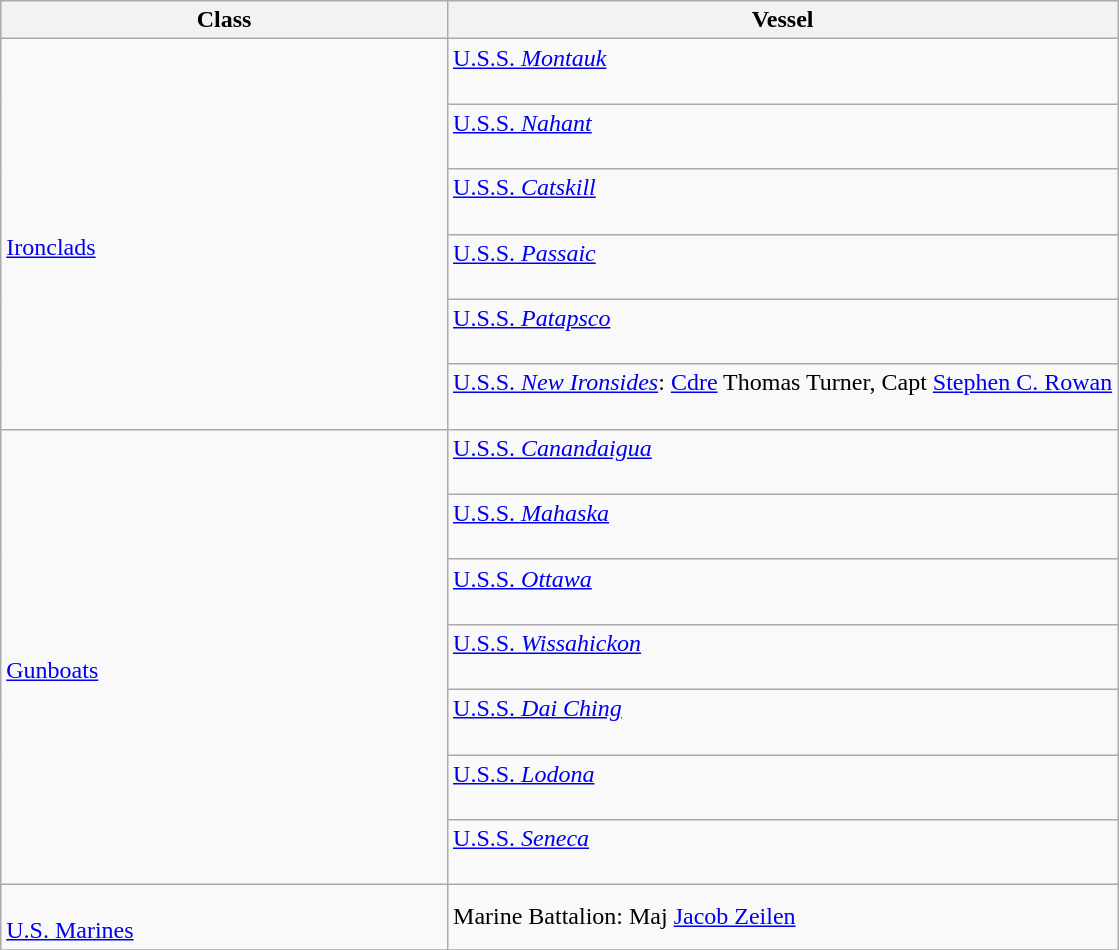<table class="wikitable">
<tr>
<th width=40%>Class</th>
<th width=60%>Vessel</th>
</tr>
<tr>
<td rowspan=6><br><a href='#'>Ironclads</a></td>
<td><a href='#'>U.S.S. <em>Montauk</em></a><br>  </td>
</tr>
<tr>
<td><a href='#'>U.S.S. <em>Nahant</em></a><br>  </td>
</tr>
<tr>
<td><a href='#'>U.S.S. <em>Catskill</em></a><br>  </td>
</tr>
<tr>
<td><a href='#'>U.S.S. <em>Passaic</em></a><br>  </td>
</tr>
<tr>
<td><a href='#'>U.S.S. <em>Patapsco</em></a><br>  </td>
</tr>
<tr>
<td><a href='#'>U.S.S. <em>New Ironsides</em></a>: <a href='#'>Cdre</a> Thomas Turner, Capt <a href='#'>Stephen C. Rowan</a><br>  </td>
</tr>
<tr>
<td rowspan=7><br><a href='#'>Gunboats</a></td>
<td><a href='#'>U.S.S. <em>Canandaigua</em></a><br>  </td>
</tr>
<tr>
<td><a href='#'>U.S.S. <em>Mahaska</em></a><br>  </td>
</tr>
<tr>
<td><a href='#'>U.S.S. <em>Ottawa</em></a><br>  </td>
</tr>
<tr>
<td><a href='#'>U.S.S. <em>Wissahickon</em></a><br>  </td>
</tr>
<tr>
<td><a href='#'>U.S.S. <em>Dai Ching</em></a><br>  </td>
</tr>
<tr>
<td><a href='#'>U.S.S. <em>Lodona</em></a><br>  </td>
</tr>
<tr>
<td><a href='#'>U.S.S. <em>Seneca</em></a><br>  </td>
</tr>
<tr>
<td rowspan=1><br><a href='#'>U.S. Marines</a></td>
<td>Marine Battalion: Maj <a href='#'>Jacob Zeilen</a></td>
</tr>
<tr>
</tr>
</table>
